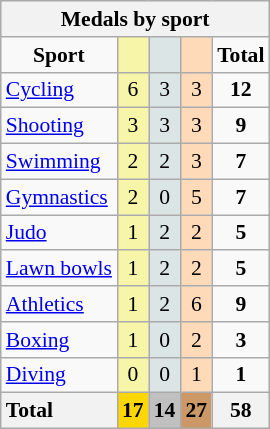<table class="wikitable" style="text-align:center;font-size:90%">
<tr style="background:#efefef;">
<th colspan=5>Medals by sport</th>
</tr>
<tr>
<td><strong>Sport</strong></td>
<td bgcolor=#f7f6a8></td>
<td bgcolor=#dce5e5></td>
<td bgcolor=#ffdab9></td>
<td><strong>Total</strong></td>
</tr>
<tr>
<td style="text-align:left;"><a href='#'>Cycling</a></td>
<td style="background:#F7F6A8;">6</td>
<td style="background:#DCE5E5;">3</td>
<td style="background:#FFDAB9;">3</td>
<td><strong>12</strong></td>
</tr>
<tr>
<td style="text-align:left;"><a href='#'>Shooting</a></td>
<td style="background:#F7F6A8;">3</td>
<td style="background:#DCE5E5;">3</td>
<td style="background:#FFDAB9;">3</td>
<td><strong>9</strong></td>
</tr>
<tr>
<td style="text-align:left;"><a href='#'>Swimming</a></td>
<td style="background:#F7F6A8;">2</td>
<td style="background:#DCE5E5;">2</td>
<td style="background:#FFDAB9;">3</td>
<td><strong>7</strong></td>
</tr>
<tr>
<td style="text-align:left;"><a href='#'>Gymnastics</a></td>
<td style="background:#F7F6A8;">2</td>
<td style="background:#DCE5E5;">0</td>
<td style="background:#FFDAB9;">5</td>
<td><strong>7</strong></td>
</tr>
<tr>
<td style="text-align:left;"><a href='#'>Judo</a></td>
<td style="background:#F7F6A8;">1</td>
<td style="background:#DCE5E5;">2</td>
<td style="background:#FFDAB9;">2</td>
<td><strong>5</strong></td>
</tr>
<tr>
<td style="text-align:left;"><a href='#'>Lawn bowls</a></td>
<td style="background:#F7F6A8;">1</td>
<td style="background:#DCE5E5;">2</td>
<td style="background:#FFDAB9;">2</td>
<td><strong>5</strong></td>
</tr>
<tr>
<td style="text-align:left;"><a href='#'>Athletics</a></td>
<td style="background:#F7F6A8;">1</td>
<td style="background:#DCE5E5;">2</td>
<td style="background:#FFDAB9;">6</td>
<td><strong>9</strong></td>
</tr>
<tr>
<td style="text-align:left;"><a href='#'>Boxing</a></td>
<td style="background:#F7F6A8;">1</td>
<td style="background:#DCE5E5;">0</td>
<td style="background:#FFDAB9;">2</td>
<td><strong>3</strong></td>
</tr>
<tr>
<td style="text-align:left;"><a href='#'>Diving</a></td>
<td style="background:#F7F6A8;">0</td>
<td style="background:#DCE5E5;">0</td>
<td style="background:#FFDAB9;">1</td>
<td><strong>1</strong></td>
</tr>
<tr>
<th style="text-align:left;">Total</th>
<th style="background:gold;">17</th>
<th style="background:silver;">14</th>
<th style="background:#c96;">27</th>
<th>58</th>
</tr>
</table>
